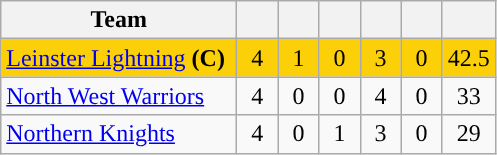<table class="wikitable" style="text-align:center">
<tr>
<th style="width:150px;">Team</th>
<th width="20"></th>
<th width="20"></th>
<th width="20"></th>
<th width="20"></th>
<th width="20"></th>
<th width="20"></th>
</tr>
<tr style="background:#fbd009">
<td style="text-align:left"><a href='#'>Leinster Lightning</a> <strong>(C)</strong></td>
<td>4</td>
<td>1</td>
<td>0</td>
<td>3</td>
<td>0</td>
<td>42.5</td>
</tr>
<tr>
<td style="text-align:left"><a href='#'>North West Warriors</a></td>
<td>4</td>
<td>0</td>
<td>0</td>
<td>4</td>
<td>0</td>
<td>33</td>
</tr>
<tr>
<td style="text-align:left"><a href='#'>Northern Knights</a></td>
<td>4</td>
<td>0</td>
<td>1</td>
<td>3</td>
<td>0</td>
<td>29</td>
</tr>
</table>
